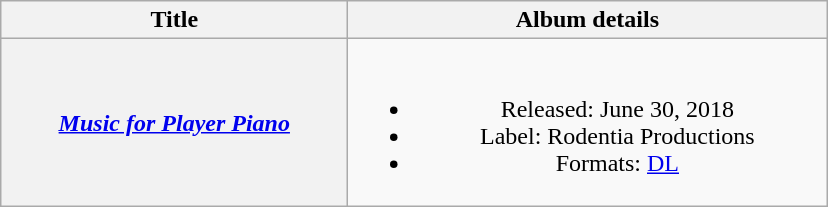<table class="wikitable plainrowheaders" style="text-align:center;">
<tr>
<th scope="col" rowspan="1" style="width:14em;">Title</th>
<th scope="col" rowspan="1" style="width:19.5em;">Album details</th>
</tr>
<tr>
<th scope="row"><em><a href='#'>Music for Player Piano</a></em></th>
<td><br><ul><li>Released: June 30, 2018</li><li>Label: Rodentia Productions</li><li>Formats: <a href='#'>DL</a></li></ul></td>
</tr>
</table>
